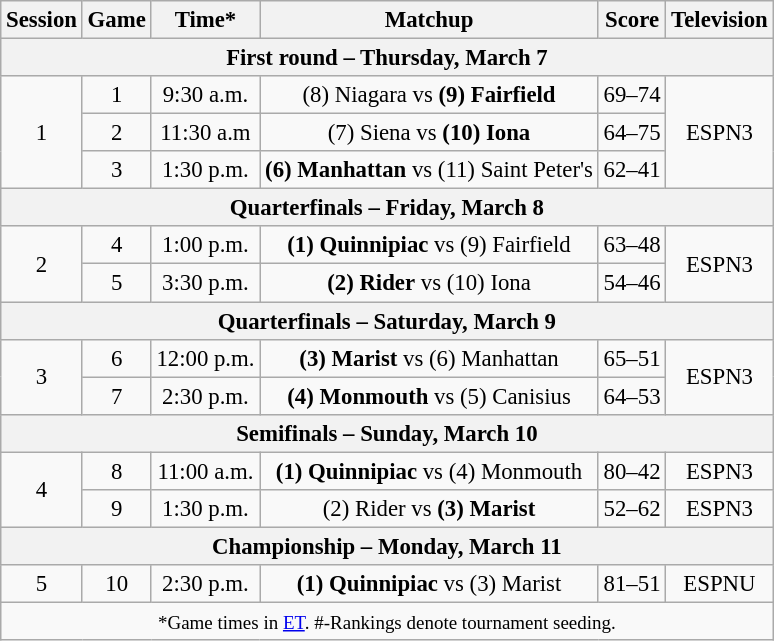<table class="wikitable" style="font-size:95%;text-align:center">
<tr>
<th>Session</th>
<th>Game</th>
<th>Time*</th>
<th>Matchup</th>
<th>Score</th>
<th>Television</th>
</tr>
<tr>
<th colspan=7>First round – Thursday, March 7</th>
</tr>
<tr>
<td rowspan=3>1</td>
<td>1</td>
<td>9:30 a.m.</td>
<td>(8) Niagara vs <strong>(9) Fairfield</strong></td>
<td>69–74</td>
<td rowspan=3>ESPN3</td>
</tr>
<tr>
<td>2</td>
<td>11:30 a.m</td>
<td>(7) Siena vs <strong>(10) Iona</strong></td>
<td>64–75</td>
</tr>
<tr>
<td>3</td>
<td>1:30 p.m.</td>
<td><strong>(6) Manhattan</strong> vs (11) Saint Peter's</td>
<td>62–41</td>
</tr>
<tr>
<th colspan=7>Quarterfinals – Friday, March 8</th>
</tr>
<tr>
<td rowspan=2>2</td>
<td>4</td>
<td>1:00 p.m.</td>
<td><strong>(1) Quinnipiac</strong> vs (9) Fairfield</td>
<td>63–48</td>
<td rowspan=2>ESPN3</td>
</tr>
<tr>
<td>5</td>
<td>3:30 p.m.</td>
<td><strong>(2) Rider</strong> vs (10) Iona</td>
<td>54–46</td>
</tr>
<tr>
<th colspan=7>Quarterfinals – Saturday, March 9</th>
</tr>
<tr>
<td rowspan=2>3</td>
<td>6</td>
<td>12:00 p.m.</td>
<td><strong>(3) Marist</strong> vs (6) Manhattan</td>
<td>65–51</td>
<td rowspan=2>ESPN3</td>
</tr>
<tr>
<td>7</td>
<td>2:30 p.m.</td>
<td><strong>(4) Monmouth</strong> vs (5) Canisius</td>
<td>64–53</td>
</tr>
<tr>
<th colspan=7>Semifinals – Sunday, March 10</th>
</tr>
<tr>
<td rowspan=2>4</td>
<td>8</td>
<td>11:00 a.m.</td>
<td><strong>(1) Quinnipiac</strong> vs (4) Monmouth</td>
<td>80–42</td>
<td>ESPN3</td>
</tr>
<tr>
<td>9</td>
<td>1:30 p.m.</td>
<td>(2) Rider vs <strong>(3) Marist</strong></td>
<td>52–62</td>
<td>ESPN3</td>
</tr>
<tr>
<th colspan=7>Championship – Monday, March 11</th>
</tr>
<tr>
<td>5</td>
<td>10</td>
<td>2:30 p.m.</td>
<td><strong>(1) Quinnipiac</strong> vs (3) Marist</td>
<td>81–51</td>
<td>ESPNU</td>
</tr>
<tr>
<td colspan=6><small>*Game times in <a href='#'>ET</a>. #-Rankings denote tournament seeding.</small></td>
</tr>
</table>
